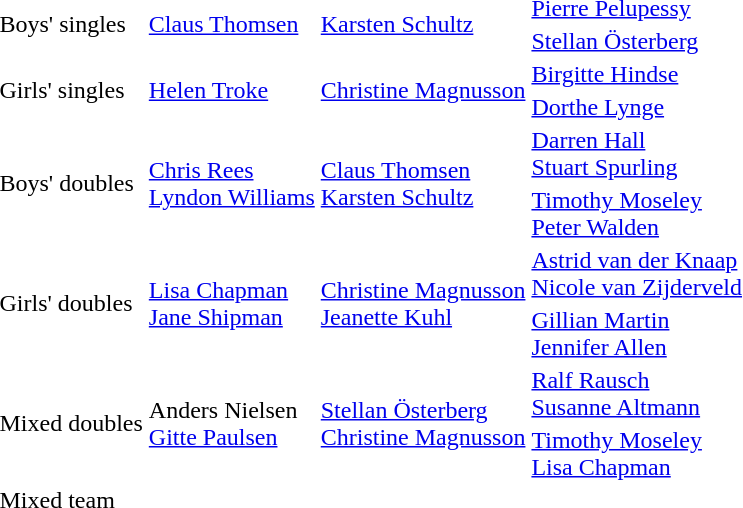<table>
<tr>
<td rowspan=2>Boys' singles</td>
<td rowspan=2> <a href='#'>Claus Thomsen</a></td>
<td rowspan=2> <a href='#'>Karsten Schultz</a></td>
<td> <a href='#'>Pierre Pelupessy</a></td>
</tr>
<tr>
<td> <a href='#'>Stellan Österberg</a></td>
</tr>
<tr>
<td rowspan=2>Girls' singles</td>
<td rowspan=2> <a href='#'>Helen Troke</a></td>
<td rowspan=2> <a href='#'>Christine Magnusson</a></td>
<td> <a href='#'>Birgitte Hindse</a></td>
</tr>
<tr>
<td> <a href='#'>Dorthe Lynge</a></td>
</tr>
<tr>
<td rowspan=2>Boys' doubles</td>
<td rowspan=2> <a href='#'>Chris Rees</a> <br>  <a href='#'>Lyndon Williams</a></td>
<td rowspan=2> <a href='#'>Claus Thomsen</a> <br>  <a href='#'>Karsten Schultz</a></td>
<td> <a href='#'>Darren Hall</a> <br>  <a href='#'>Stuart Spurling</a></td>
</tr>
<tr>
<td> <a href='#'>Timothy Moseley</a> <br>  <a href='#'>Peter Walden</a></td>
</tr>
<tr>
<td rowspan=2>Girls' doubles</td>
<td rowspan=2> <a href='#'>Lisa Chapman</a> <br>  <a href='#'>Jane Shipman</a></td>
<td rowspan=2> <a href='#'>Christine Magnusson</a> <br>  <a href='#'>Jeanette Kuhl</a></td>
<td> <a href='#'>Astrid van der Knaap</a> <br>  <a href='#'>Nicole van Zijderveld</a></td>
</tr>
<tr>
<td> <a href='#'>Gillian Martin</a> <br>  <a href='#'>Jennifer Allen</a></td>
</tr>
<tr>
<td rowspan=2>Mixed doubles</td>
<td rowspan=2> Anders Nielsen <br>  <a href='#'>Gitte Paulsen</a></td>
<td rowspan=2> <a href='#'>Stellan Österberg</a> <br>  <a href='#'>Christine Magnusson</a></td>
<td> <a href='#'>Ralf Rausch</a> <br>  <a href='#'>Susanne Altmann</a></td>
</tr>
<tr>
<td> <a href='#'>Timothy Moseley</a> <br>  <a href='#'>Lisa Chapman</a></td>
</tr>
<tr>
<td>Mixed team</td>
<td></td>
<td></td>
<td></td>
</tr>
</table>
